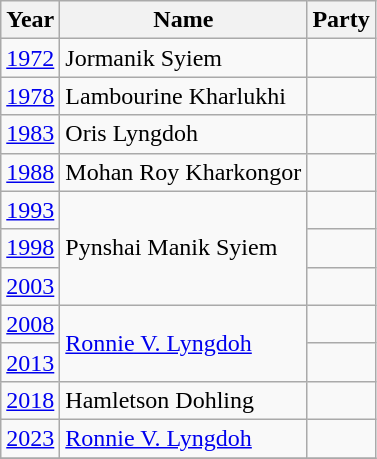<table class="wikitable sortable">
<tr>
<th>Year</th>
<th>Name</th>
<th colspan=2>Party</th>
</tr>
<tr>
<td><a href='#'>1972</a></td>
<td>Jormanik Syiem</td>
<td></td>
</tr>
<tr>
<td><a href='#'>1978</a></td>
<td>Lambourine Kharlukhi</td>
<td></td>
</tr>
<tr>
<td><a href='#'>1983</a></td>
<td>Oris Lyngdoh</td>
<td></td>
</tr>
<tr>
<td><a href='#'>1988</a></td>
<td>Mohan Roy Kharkongor</td>
<td></td>
</tr>
<tr>
<td><a href='#'>1993</a></td>
<td rowspan=3>Pynshai Manik Syiem</td>
<td></td>
</tr>
<tr>
<td><a href='#'>1998</a></td>
<td></td>
</tr>
<tr>
<td><a href='#'>2003</a></td>
</tr>
<tr>
<td><a href='#'>2008</a></td>
<td rowspan=2><a href='#'>Ronnie V. Lyngdoh</a></td>
<td></td>
</tr>
<tr>
<td><a href='#'>2013</a></td>
</tr>
<tr>
<td><a href='#'>2018</a></td>
<td>Hamletson Dohling</td>
<td></td>
</tr>
<tr>
<td><a href='#'>2023</a></td>
<td><a href='#'>Ronnie V. Lyngdoh</a></td>
<td></td>
</tr>
<tr>
</tr>
</table>
